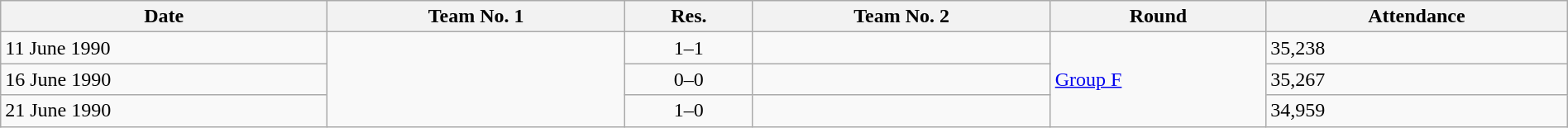<table class="wikitable" style="text-align: left;" width="100%">
<tr>
<th>Date</th>
<th>Team No. 1</th>
<th>Res.</th>
<th>Team No. 2</th>
<th>Round</th>
<th>Attendance</th>
</tr>
<tr>
<td>11 June 1990</td>
<td rowspan="3"></td>
<td style="text-align:center;">1–1</td>
<td></td>
<td rowspan="3"><a href='#'>Group F</a></td>
<td>35,238</td>
</tr>
<tr>
<td>16 June 1990</td>
<td style="text-align:center;">0–0</td>
<td></td>
<td>35,267</td>
</tr>
<tr>
<td>21 June 1990</td>
<td style="text-align:center;">1–0</td>
<td></td>
<td>34,959</td>
</tr>
</table>
